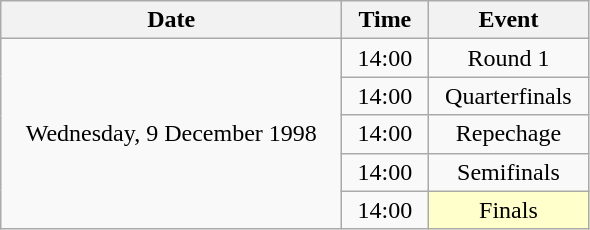<table class = "wikitable" style="text-align:center;">
<tr>
<th width=220>Date</th>
<th width=50>Time</th>
<th width=100>Event</th>
</tr>
<tr>
<td rowspan=5>Wednesday, 9 December 1998</td>
<td>14:00</td>
<td>Round 1</td>
</tr>
<tr>
<td>14:00</td>
<td>Quarterfinals</td>
</tr>
<tr>
<td>14:00</td>
<td>Repechage</td>
</tr>
<tr>
<td>14:00</td>
<td>Semifinals</td>
</tr>
<tr>
<td>14:00</td>
<td bgcolor=ffffcc>Finals</td>
</tr>
</table>
